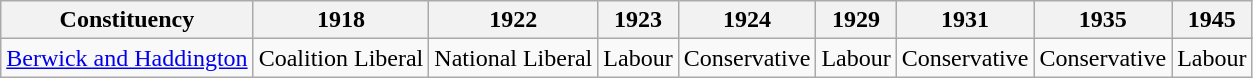<table class="wikitable">
<tr>
<th>Constituency</th>
<th>1918</th>
<th>1922</th>
<th>1923</th>
<th>1924</th>
<th>1929</th>
<th>1931</th>
<th>1935</th>
<th>1945</th>
</tr>
<tr>
<td><a href='#'>Berwick and Haddington</a></td>
<td bgcolor=>Coalition Liberal</td>
<td bgcolor=>National Liberal</td>
<td bgcolor=>Labour</td>
<td bgcolor=>Conservative</td>
<td bgcolor=>Labour</td>
<td bgcolor=>Conservative</td>
<td bgcolor=>Conservative</td>
<td bgcolor=>Labour</td>
</tr>
</table>
